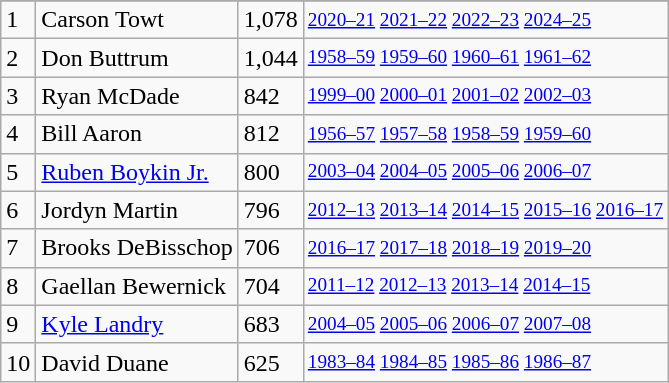<table class="wikitable">
<tr>
</tr>
<tr>
<td>1</td>
<td>Carson Towt</td>
<td>1,078</td>
<td style="font-size:80%;"><a href='#'>2020–21</a> <a href='#'>2021–22</a> <a href='#'>2022–23</a> <a href='#'>2024–25</a></td>
</tr>
<tr>
<td>2</td>
<td>Don Buttrum</td>
<td>1,044</td>
<td style="font-size:80%;"><a href='#'>1958–59</a> <a href='#'>1959–60</a> <a href='#'>1960–61</a> <a href='#'>1961–62</a></td>
</tr>
<tr>
<td>3</td>
<td>Ryan McDade</td>
<td>842</td>
<td style="font-size:80%;"><a href='#'>1999–00</a> <a href='#'>2000–01</a> <a href='#'>2001–02</a> <a href='#'>2002–03</a></td>
</tr>
<tr>
<td>4</td>
<td>Bill Aaron</td>
<td>812</td>
<td style="font-size:80%;"><a href='#'>1956–57</a> <a href='#'>1957–58</a> <a href='#'>1958–59</a> <a href='#'>1959–60</a></td>
</tr>
<tr>
<td>5</td>
<td><a href='#'>Ruben Boykin Jr.</a></td>
<td>800</td>
<td style="font-size:80%;"><a href='#'>2003–04</a> <a href='#'>2004–05</a> <a href='#'>2005–06</a> <a href='#'>2006–07</a></td>
</tr>
<tr>
<td>6</td>
<td>Jordyn Martin</td>
<td>796</td>
<td style="font-size:80%;"><a href='#'>2012–13</a> <a href='#'>2013–14</a> <a href='#'>2014–15</a> <a href='#'>2015–16</a> <a href='#'>2016–17</a></td>
</tr>
<tr>
<td>7</td>
<td>Brooks DeBisschop</td>
<td>706</td>
<td style="font-size:80%;"><a href='#'>2016–17</a> <a href='#'>2017–18</a> <a href='#'>2018–19</a> <a href='#'>2019–20</a></td>
</tr>
<tr>
<td>8</td>
<td>Gaellan Bewernick</td>
<td>704</td>
<td style="font-size:80%;"><a href='#'>2011–12</a> <a href='#'>2012–13</a> <a href='#'>2013–14</a> <a href='#'>2014–15</a></td>
</tr>
<tr>
<td>9</td>
<td><a href='#'>Kyle Landry</a></td>
<td>683</td>
<td style="font-size:80%;"><a href='#'>2004–05</a> <a href='#'>2005–06</a> <a href='#'>2006–07</a> <a href='#'>2007–08</a></td>
</tr>
<tr>
<td>10</td>
<td>David Duane</td>
<td>625</td>
<td style="font-size:80%;"><a href='#'>1983–84</a> <a href='#'>1984–85</a> <a href='#'>1985–86</a> <a href='#'>1986–87</a></td>
</tr>
</table>
